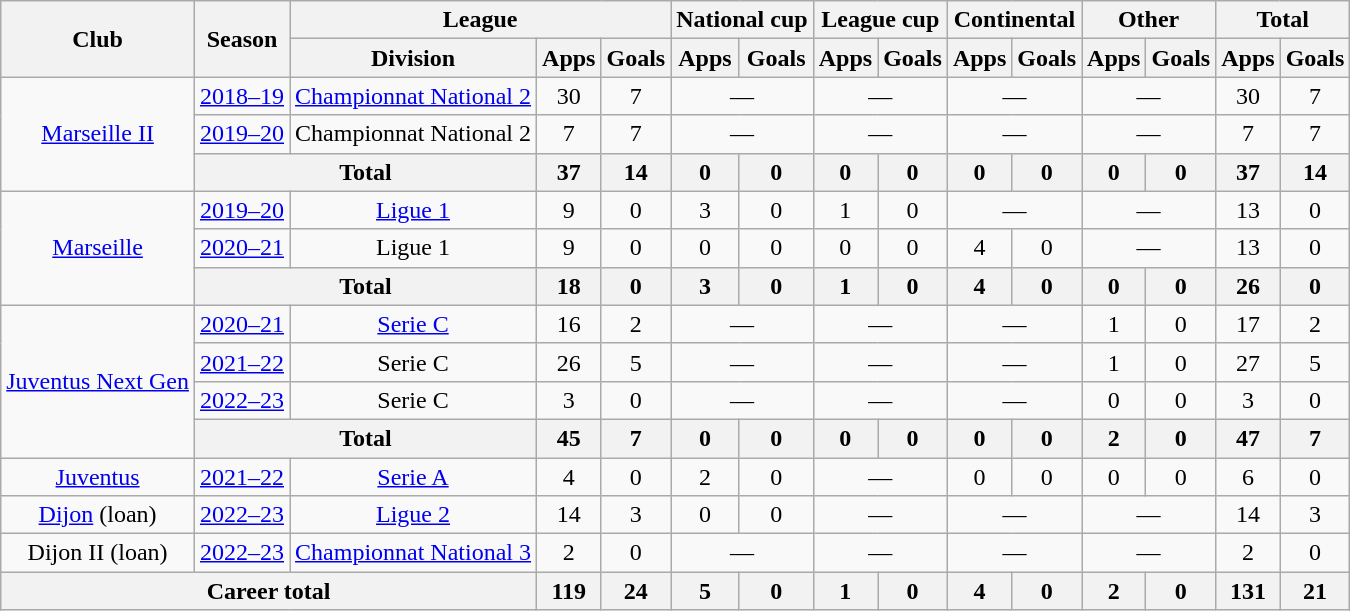<table class="wikitable" style="text-align: center">
<tr>
<th rowspan="2">Club</th>
<th rowspan="2">Season</th>
<th colspan="3">League</th>
<th colspan="2">National cup</th>
<th colspan="2">League cup</th>
<th colspan="2">Continental</th>
<th colspan="2">Other</th>
<th colspan="2">Total</th>
</tr>
<tr>
<th>Division</th>
<th>Apps</th>
<th>Goals</th>
<th>Apps</th>
<th>Goals</th>
<th>Apps</th>
<th>Goals</th>
<th>Apps</th>
<th>Goals</th>
<th>Apps</th>
<th>Goals</th>
<th>Apps</th>
<th>Goals</th>
</tr>
<tr>
<td rowspan="3"><a href='#'>Marseille II</a></td>
<td><a href='#'>2018–19</a></td>
<td><a href='#'>Championnat National 2</a></td>
<td>30</td>
<td>7</td>
<td colspan="2">—</td>
<td colspan="2">—</td>
<td colspan="2">—</td>
<td colspan="2">—</td>
<td>30</td>
<td>7</td>
</tr>
<tr>
<td><a href='#'>2019–20</a></td>
<td>Championnat National 2</td>
<td>7</td>
<td>7</td>
<td colspan="2">—</td>
<td colspan="2">—</td>
<td colspan="2">—</td>
<td colspan="2">—</td>
<td>7</td>
<td>7</td>
</tr>
<tr>
<th colspan="2">Total</th>
<th>37</th>
<th>14</th>
<th>0</th>
<th>0</th>
<th>0</th>
<th>0</th>
<th>0</th>
<th>0</th>
<th>0</th>
<th>0</th>
<th>37</th>
<th>14</th>
</tr>
<tr>
<td rowspan="3"><a href='#'>Marseille</a></td>
<td><a href='#'>2019–20</a></td>
<td><a href='#'>Ligue 1</a></td>
<td>9</td>
<td>0</td>
<td>3</td>
<td>0</td>
<td>1</td>
<td>0</td>
<td colspan="2">—</td>
<td colspan="2">—</td>
<td>13</td>
<td>0</td>
</tr>
<tr>
<td><a href='#'>2020–21</a></td>
<td>Ligue 1</td>
<td>9</td>
<td>0</td>
<td>0</td>
<td>0</td>
<td>0</td>
<td>0</td>
<td>4</td>
<td>0</td>
<td colspan="2">—</td>
<td>13</td>
<td>0</td>
</tr>
<tr>
<th colspan="2">Total</th>
<th>18</th>
<th>0</th>
<th>3</th>
<th>0</th>
<th>1</th>
<th>0</th>
<th>4</th>
<th>0</th>
<th>0</th>
<th>0</th>
<th>26</th>
<th>0</th>
</tr>
<tr>
<td rowspan="4"><a href='#'>Juventus Next Gen</a></td>
<td><a href='#'>2020–21</a></td>
<td><a href='#'>Serie C</a></td>
<td>16</td>
<td>2</td>
<td colspan="2">—</td>
<td colspan="2">—</td>
<td colspan="2">—</td>
<td>1</td>
<td>0</td>
<td>17</td>
<td>2</td>
</tr>
<tr>
<td><a href='#'>2021–22</a></td>
<td>Serie C</td>
<td>26</td>
<td>5</td>
<td colspan="2">—</td>
<td colspan="2">—</td>
<td colspan="2">—</td>
<td>1</td>
<td>0</td>
<td>27</td>
<td>5</td>
</tr>
<tr>
<td><a href='#'>2022–23</a></td>
<td>Serie C</td>
<td>3</td>
<td>0</td>
<td colspan="2">—</td>
<td colspan="2">—</td>
<td colspan="2">—</td>
<td>0</td>
<td>0</td>
<td>3</td>
<td>0</td>
</tr>
<tr>
<th colspan="2">Total</th>
<th>45</th>
<th>7</th>
<th>0</th>
<th>0</th>
<th>0</th>
<th>0</th>
<th>0</th>
<th>0</th>
<th>2</th>
<th>0</th>
<th>47</th>
<th>7</th>
</tr>
<tr>
<td><a href='#'>Juventus</a></td>
<td><a href='#'>2021–22</a></td>
<td><a href='#'>Serie A</a></td>
<td>4</td>
<td>0</td>
<td>2</td>
<td>0</td>
<td colspan="2">—</td>
<td>0</td>
<td>0</td>
<td>0</td>
<td>0</td>
<td>6</td>
<td>0</td>
</tr>
<tr>
<td><a href='#'>Dijon</a> (loan)</td>
<td><a href='#'>2022–23</a></td>
<td><a href='#'>Ligue 2</a></td>
<td>14</td>
<td>3</td>
<td>0</td>
<td>0</td>
<td colspan="2">—</td>
<td colspan="2">—</td>
<td colspan="2">—</td>
<td>14</td>
<td>3</td>
</tr>
<tr>
<td>Dijon II (loan)</td>
<td><a href='#'>2022–23</a></td>
<td><a href='#'>Championnat National 3</a></td>
<td>2</td>
<td>0</td>
<td colspan="2">—</td>
<td colspan="2">—</td>
<td colspan="2">—</td>
<td colspan="2">—</td>
<td>2</td>
<td>0</td>
</tr>
<tr>
<th colspan="3">Career total</th>
<th>119</th>
<th>24</th>
<th>5</th>
<th>0</th>
<th>1</th>
<th>0</th>
<th>4</th>
<th>0</th>
<th>2</th>
<th>0</th>
<th>131</th>
<th>21</th>
</tr>
</table>
